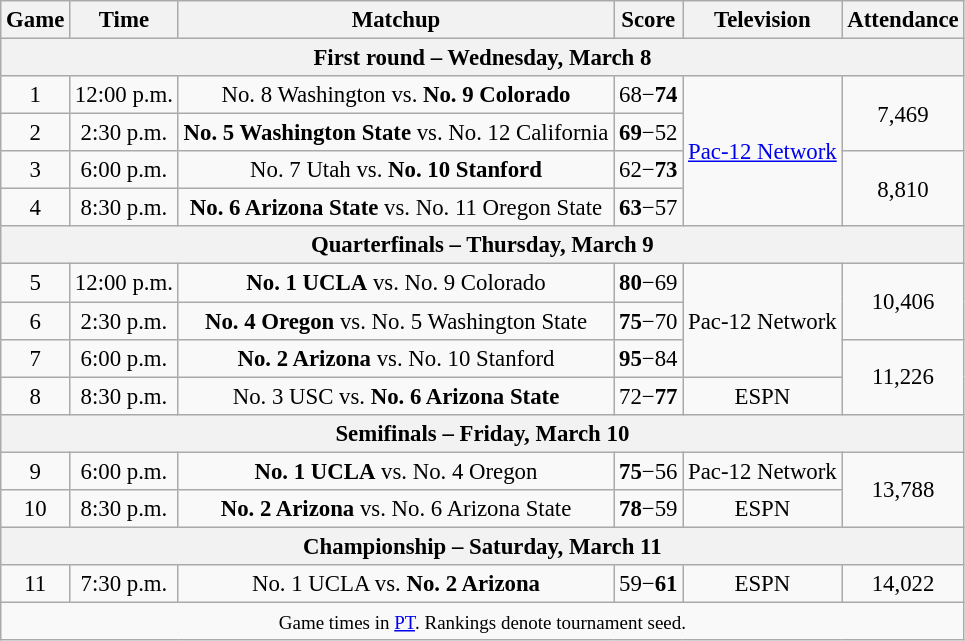<table class="wikitable" style="font-size: 95%; text-align:center">
<tr>
<th>Game</th>
<th>Time</th>
<th>Matchup</th>
<th>Score</th>
<th>Television</th>
<th>Attendance</th>
</tr>
<tr>
<th colspan=6>First round – Wednesday, March 8</th>
</tr>
<tr>
<td>1</td>
<td>12:00 p.m.</td>
<td>No. 8 Washington vs. <strong>No. 9 Colorado</strong></td>
<td>68−<strong>74</strong></td>
<td rowspan=4><a href='#'>Pac-12 Network</a></td>
<td rowspan=2>7,469</td>
</tr>
<tr>
<td>2</td>
<td>2:30 p.m.</td>
<td><strong>No. 5 Washington State</strong> vs. No. 12 California</td>
<td><strong>69</strong>−52</td>
</tr>
<tr>
<td>3</td>
<td>6:00 p.m.</td>
<td>No. 7 Utah vs. <strong>No. 10 Stanford</strong></td>
<td>62−<strong>73</strong></td>
<td rowspan=2>8,810</td>
</tr>
<tr>
<td>4</td>
<td>8:30 p.m.</td>
<td><strong>No. 6 Arizona State</strong> vs. No. 11 Oregon State</td>
<td><strong>63</strong>−57</td>
</tr>
<tr>
<th colspan=6>Quarterfinals – Thursday, March 9</th>
</tr>
<tr>
<td>5</td>
<td>12:00 p.m.</td>
<td><strong>No. 1  UCLA</strong> vs. No. 9 Colorado</td>
<td><strong>80</strong>−69</td>
<td rowspan=3>Pac-12 Network</td>
<td rowspan=2>10,406</td>
</tr>
<tr>
<td>6</td>
<td>2:30 p.m.</td>
<td><strong>No. 4 Oregon</strong> vs. No. 5 Washington State</td>
<td><strong>75</strong>−70</td>
</tr>
<tr>
<td>7</td>
<td>6:00 p.m.</td>
<td><strong>No. 2  Arizona</strong> vs. No. 10 Stanford</td>
<td><strong>95</strong>−84</td>
<td rowspan=2>11,226</td>
</tr>
<tr>
<td>8</td>
<td>8:30 p.m.</td>
<td>No. 3 USC vs. <strong>No. 6 Arizona State</strong></td>
<td>72−<strong>77</strong></td>
<td>ESPN</td>
</tr>
<tr>
<th colspan=6>Semifinals – Friday, March 10</th>
</tr>
<tr>
<td>9</td>
<td>6:00 p.m.</td>
<td><strong>No. 1  UCLA</strong> vs. No. 4 Oregon</td>
<td><strong>75</strong>−56</td>
<td>Pac-12 Network</td>
<td rowspan=2>13,788</td>
</tr>
<tr>
<td>10</td>
<td>8:30 p.m.</td>
<td><strong>No. 2  Arizona</strong> vs. No. 6 Arizona State</td>
<td><strong>78</strong>−59</td>
<td>ESPN</td>
</tr>
<tr>
<th colspan=6>Championship – Saturday, March 11</th>
</tr>
<tr>
<td>11</td>
<td>7:30 p.m.</td>
<td>No. 1  UCLA vs. <strong>No. 2 Arizona</strong></td>
<td>59−<strong>61</strong></td>
<td>ESPN</td>
<td>14,022</td>
</tr>
<tr>
<td colspan=6><small>Game times in <a href='#'>PT</a>. Rankings denote tournament seed.</small></td>
</tr>
</table>
